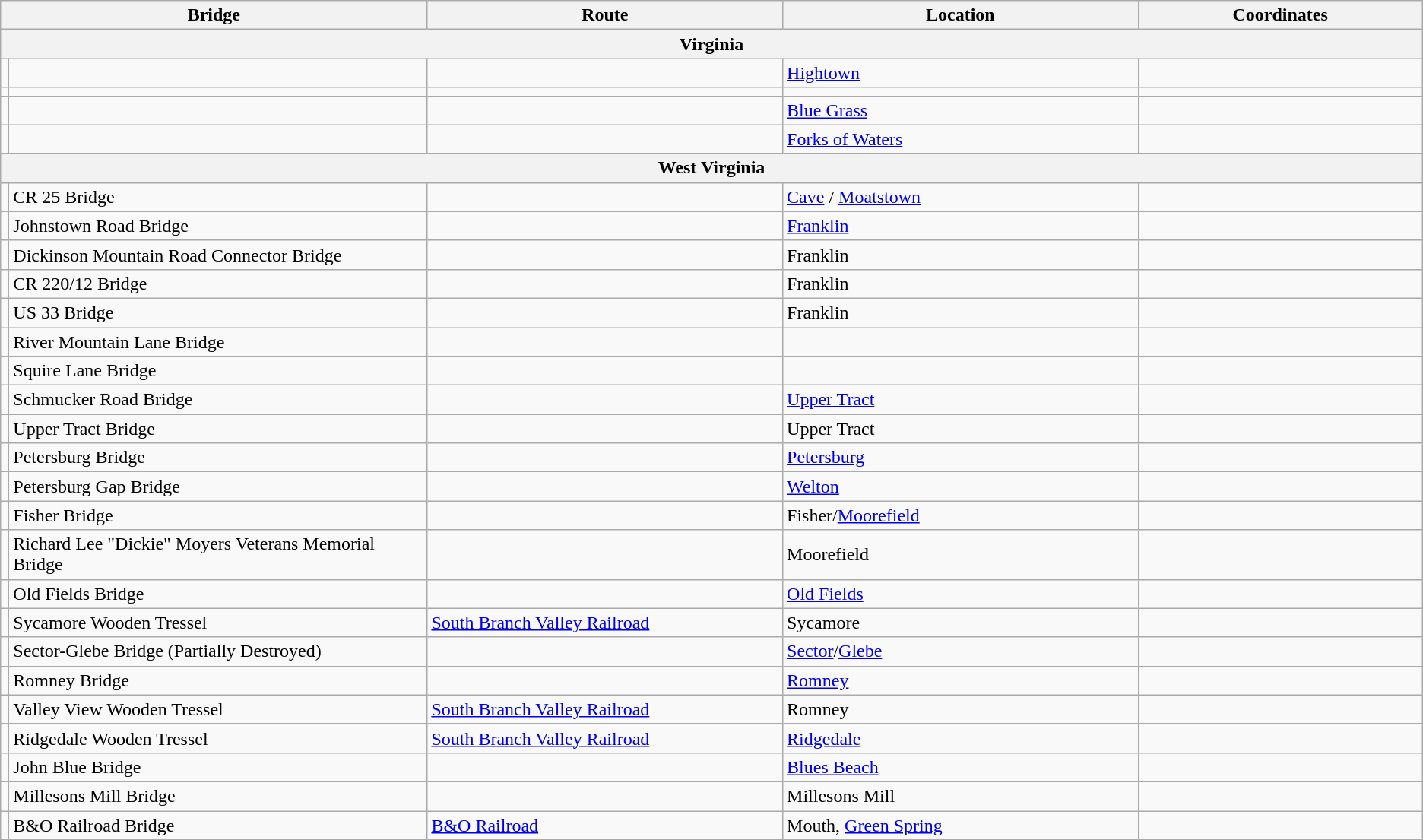<table class="wikitable">
<tr>
<th colspan="2">Bridge</th>
<th style="width:25%;">Route</th>
<th style="width:25%;">Location</th>
<th style="width:20%;">Coordinates</th>
</tr>
<tr>
<th colspan="5">Virginia</th>
</tr>
<tr>
<td></td>
<td></td>
<td></td>
<td><a href='#'>Hightown</a></td>
<td></td>
</tr>
<tr>
<td></td>
<td></td>
<td></td>
<td></td>
<td></td>
</tr>
<tr>
<td></td>
<td></td>
<td></td>
<td><a href='#'>Blue Grass</a></td>
<td></td>
</tr>
<tr>
<td></td>
<td></td>
<td></td>
<td><a href='#'>Forks of Waters</a></td>
<td></td>
</tr>
<tr>
<th colspan="5">West Virginia</th>
</tr>
<tr>
<td></td>
<td>CR 25 Bridge</td>
<td></td>
<td><a href='#'>Cave</a> / <a href='#'>Moatstown</a></td>
<td></td>
</tr>
<tr>
<td></td>
<td>Johnstown Road Bridge</td>
<td></td>
<td><a href='#'>Franklin</a></td>
<td></td>
</tr>
<tr>
<td></td>
<td>Dickinson Mountain Road Connector Bridge</td>
<td></td>
<td>Franklin</td>
<td></td>
</tr>
<tr>
<td></td>
<td>CR 220/12 Bridge</td>
<td></td>
<td>Franklin</td>
<td></td>
</tr>
<tr>
<td></td>
<td>US 33 Bridge</td>
<td></td>
<td>Franklin</td>
<td></td>
</tr>
<tr>
<td></td>
<td>River Mountain Lane Bridge</td>
<td></td>
<td></td>
<td></td>
</tr>
<tr>
<td></td>
<td>Squire Lane Bridge</td>
<td></td>
<td></td>
<td></td>
</tr>
<tr>
<td></td>
<td>Schmucker Road Bridge</td>
<td></td>
<td><a href='#'>Upper Tract</a></td>
<td></td>
</tr>
<tr>
<td></td>
<td>Upper Tract Bridge</td>
<td></td>
<td>Upper Tract</td>
<td></td>
</tr>
<tr>
<td></td>
<td>Petersburg Bridge</td>
<td></td>
<td><a href='#'>Petersburg</a></td>
<td></td>
</tr>
<tr>
<td></td>
<td>Petersburg Gap Bridge</td>
<td></td>
<td><a href='#'>Welton</a></td>
<td></td>
</tr>
<tr>
<td></td>
<td>Fisher Bridge</td>
<td></td>
<td>Fisher/<a href='#'>Moorefield</a></td>
<td></td>
</tr>
<tr>
<td></td>
<td>Richard Lee "Dickie" Moyers Veterans Memorial Bridge</td>
<td></td>
<td>Moorefield</td>
<td></td>
</tr>
<tr>
<td></td>
<td>Old Fields Bridge</td>
<td></td>
<td><a href='#'>Old Fields</a></td>
<td></td>
</tr>
<tr>
<td></td>
<td>Sycamore Wooden Tressel</td>
<td><a href='#'>South Branch Valley Railroad</a></td>
<td>Sycamore</td>
<td></td>
</tr>
<tr>
<td></td>
<td>Sector-Glebe Bridge (Partially Destroyed)</td>
<td></td>
<td><a href='#'>Sector</a>/<a href='#'>Glebe</a></td>
<td></td>
</tr>
<tr>
<td></td>
<td>Romney Bridge</td>
<td></td>
<td><a href='#'>Romney</a></td>
<td></td>
</tr>
<tr>
<td></td>
<td>Valley View Wooden Tressel</td>
<td><a href='#'>South Branch Valley Railroad</a></td>
<td>Romney</td>
<td></td>
</tr>
<tr>
<td></td>
<td>Ridgedale Wooden Tressel</td>
<td><a href='#'>South Branch Valley Railroad</a></td>
<td><a href='#'>Ridgedale</a></td>
<td></td>
</tr>
<tr>
<td></td>
<td>John Blue Bridge</td>
<td></td>
<td><a href='#'>Blues Beach</a></td>
<td></td>
</tr>
<tr>
<td></td>
<td>Millesons Mill Bridge</td>
<td></td>
<td>Millesons Mill</td>
<td></td>
</tr>
<tr>
<td></td>
<td>B&O Railroad Bridge</td>
<td><a href='#'>B&O Railroad</a></td>
<td>Mouth, <a href='#'>Green Spring</a></td>
<td></td>
</tr>
</table>
